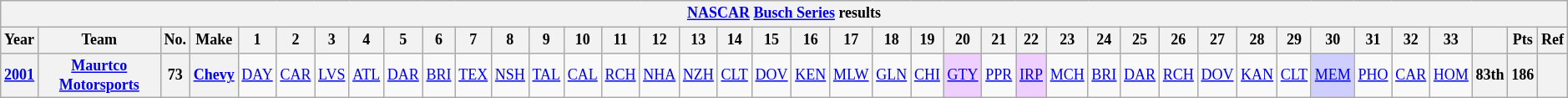<table class="wikitable" style="text-align:center; font-size:75%">
<tr>
<th colspan=42><a href='#'>NASCAR</a> <a href='#'>Busch Series</a> results</th>
</tr>
<tr>
<th>Year</th>
<th>Team</th>
<th>No.</th>
<th>Make</th>
<th>1</th>
<th>2</th>
<th>3</th>
<th>4</th>
<th>5</th>
<th>6</th>
<th>7</th>
<th>8</th>
<th>9</th>
<th>10</th>
<th>11</th>
<th>12</th>
<th>13</th>
<th>14</th>
<th>15</th>
<th>16</th>
<th>17</th>
<th>18</th>
<th>19</th>
<th>20</th>
<th>21</th>
<th>22</th>
<th>23</th>
<th>24</th>
<th>25</th>
<th>26</th>
<th>27</th>
<th>28</th>
<th>29</th>
<th>30</th>
<th>31</th>
<th>32</th>
<th>33</th>
<th></th>
<th>Pts</th>
<th>Ref</th>
</tr>
<tr>
<th><a href='#'>2001</a></th>
<th><a href='#'>Maurtco Motorsports</a></th>
<th>73</th>
<th><a href='#'>Chevy</a></th>
<td><a href='#'>DAY</a></td>
<td><a href='#'>CAR</a></td>
<td><a href='#'>LVS</a></td>
<td><a href='#'>ATL</a></td>
<td><a href='#'>DAR</a></td>
<td><a href='#'>BRI</a></td>
<td><a href='#'>TEX</a></td>
<td><a href='#'>NSH</a></td>
<td><a href='#'>TAL</a></td>
<td><a href='#'>CAL</a></td>
<td><a href='#'>RCH</a></td>
<td><a href='#'>NHA</a></td>
<td><a href='#'>NZH</a></td>
<td><a href='#'>CLT</a></td>
<td><a href='#'>DOV</a></td>
<td><a href='#'>KEN</a></td>
<td><a href='#'>MLW</a></td>
<td><a href='#'>GLN</a></td>
<td><a href='#'>CHI</a></td>
<td style="background:#EFCFFF;"><a href='#'>GTY</a><br></td>
<td><a href='#'>PPR</a></td>
<td style="background:#EFCFFF;"><a href='#'>IRP</a><br></td>
<td><a href='#'>MCH</a></td>
<td><a href='#'>BRI</a></td>
<td><a href='#'>DAR</a></td>
<td><a href='#'>RCH</a></td>
<td><a href='#'>DOV</a></td>
<td><a href='#'>KAN</a></td>
<td><a href='#'>CLT</a></td>
<td style="background:#CFCFFF;"><a href='#'>MEM</a><br></td>
<td><a href='#'>PHO</a></td>
<td><a href='#'>CAR</a></td>
<td><a href='#'>HOM</a></td>
<th>83th</th>
<th>186</th>
<th></th>
</tr>
</table>
